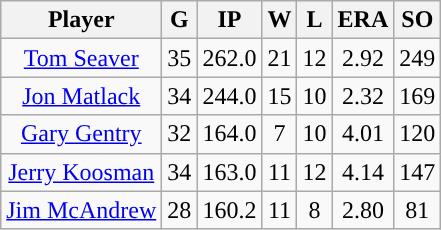<table class="wikitable sortable">
<tr>
<th>Player</th>
<th>G</th>
<th>IP</th>
<th>W</th>
<th>L</th>
<th>ERA</th>
<th>SO</th>
</tr>
<tr align="center">
<td><a href='#'>Tom Seaver</a></td>
<td>35</td>
<td>262.0</td>
<td>21</td>
<td>12</td>
<td>2.92</td>
<td>249</td>
</tr>
<tr align="center">
<td><a href='#'>Jon Matlack</a></td>
<td>34</td>
<td>244.0</td>
<td>15</td>
<td>10</td>
<td>2.32</td>
<td>169</td>
</tr>
<tr align="center">
<td><a href='#'>Gary Gentry</a></td>
<td>32</td>
<td>164.0</td>
<td>7</td>
<td>10</td>
<td>4.01</td>
<td>120</td>
</tr>
<tr align="center">
<td><a href='#'>Jerry Koosman</a></td>
<td>34</td>
<td>163.0</td>
<td>11</td>
<td>12</td>
<td>4.14</td>
<td>147</td>
</tr>
<tr align="center">
<td><a href='#'>Jim McAndrew</a></td>
<td>28</td>
<td>160.2</td>
<td>11</td>
<td>8</td>
<td>2.80</td>
<td>81</td>
</tr>
</table>
